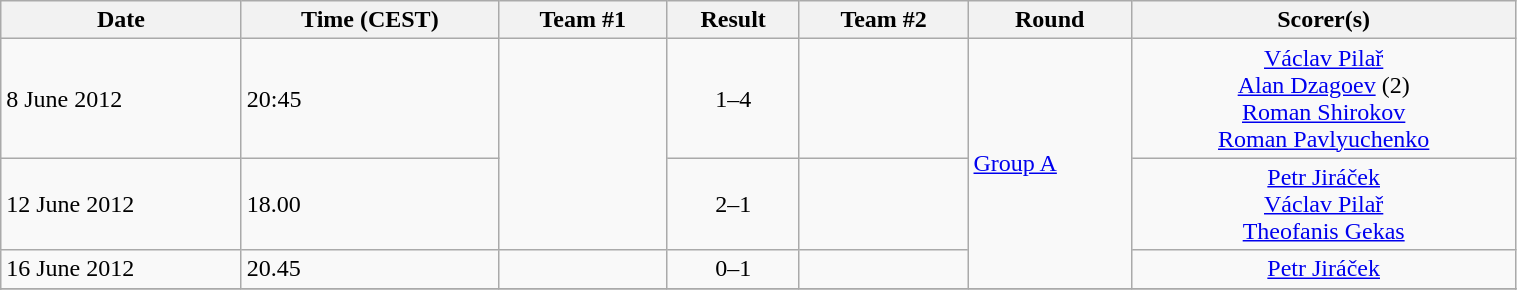<table class="wikitable" style="text-align: left;" width="80%">
<tr>
<th>Date</th>
<th>Time (CEST)</th>
<th>Team #1</th>
<th>Result</th>
<th>Team #2</th>
<th>Round</th>
<th>Scorer(s)</th>
</tr>
<tr>
<td>8 June 2012</td>
<td>20:45</td>
<td rowspan="2"></td>
<td style="text-align:center;">1–4</td>
<td></td>
<td rowspan="3"><a href='#'>Group A</a></td>
<td style="text-align:center;"><a href='#'>Václav Pilař</a><br><a href='#'>Alan Dzagoev</a> (2)<br><a href='#'>Roman Shirokov</a><br><a href='#'>Roman Pavlyuchenko</a></td>
</tr>
<tr>
<td>12 June 2012</td>
<td>18.00</td>
<td style="text-align:center;">2–1</td>
<td></td>
<td style="text-align:center;"><a href='#'>Petr Jiráček</a><br><a href='#'>Václav Pilař</a><br><a href='#'>Theofanis Gekas</a></td>
</tr>
<tr>
<td>16 June 2012</td>
<td>20.45</td>
<td></td>
<td style="text-align:center;">0–1</td>
<td></td>
<td style="text-align:center;"><a href='#'>Petr Jiráček</a></td>
</tr>
<tr>
</tr>
<tr>
</tr>
</table>
